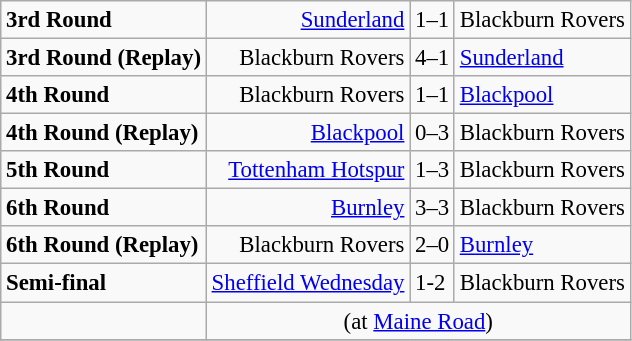<table class="wikitable" style="font-size: 95%;">
<tr>
<td><strong>3rd Round</strong></td>
<td align=right><a href='#'>Sunderland</a></td>
<td>1–1</td>
<td>Blackburn Rovers</td>
</tr>
<tr>
<td><strong>3rd Round (Replay)</strong></td>
<td align=right>Blackburn Rovers</td>
<td>4–1</td>
<td><a href='#'>Sunderland</a></td>
</tr>
<tr>
<td><strong>4th Round</strong></td>
<td align=right>Blackburn Rovers</td>
<td>1–1</td>
<td><a href='#'>Blackpool</a></td>
</tr>
<tr>
<td><strong>4th Round (Replay)</strong></td>
<td align=right><a href='#'>Blackpool</a></td>
<td>0–3</td>
<td>Blackburn Rovers</td>
</tr>
<tr>
<td><strong>5th Round</strong></td>
<td align=right><a href='#'>Tottenham Hotspur</a></td>
<td>1–3</td>
<td>Blackburn Rovers</td>
</tr>
<tr>
<td><strong>6th Round</strong></td>
<td align=right><a href='#'>Burnley</a></td>
<td>3–3</td>
<td>Blackburn Rovers</td>
</tr>
<tr>
<td><strong>6th Round (Replay)</strong></td>
<td align=right>Blackburn Rovers</td>
<td>2–0</td>
<td><a href='#'>Burnley</a></td>
</tr>
<tr>
<td><strong>Semi-final</strong></td>
<td align=right><a href='#'>Sheffield Wednesday</a></td>
<td>1-2</td>
<td>Blackburn Rovers</td>
</tr>
<tr>
<td> </td>
<td colspan=4 align=center>(at <a href='#'>Maine Road</a>)</td>
</tr>
<tr>
</tr>
</table>
